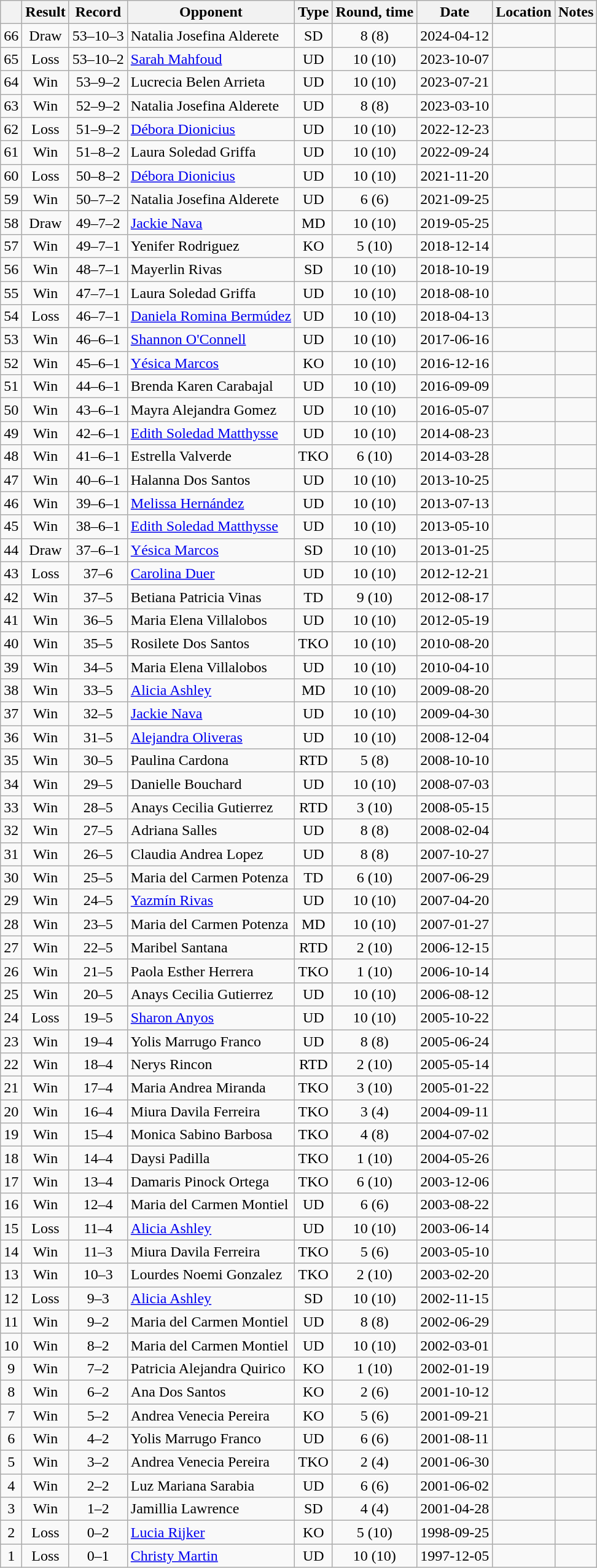<table class=wikitable style=text-align:center>
<tr>
<th></th>
<th>Result</th>
<th>Record</th>
<th>Opponent</th>
<th>Type</th>
<th>Round, time</th>
<th>Date</th>
<th>Location</th>
<th>Notes</th>
</tr>
<tr>
<td>66</td>
<td>Draw</td>
<td>53–10–3</td>
<td align=left>Natalia Josefina Alderete</td>
<td>SD</td>
<td>8 (8)</td>
<td>2024-04-12</td>
<td align=left></td>
<td align=left></td>
</tr>
<tr>
<td>65</td>
<td>Loss</td>
<td>53–10–2</td>
<td align=left><a href='#'>Sarah Mahfoud</a></td>
<td>UD</td>
<td>10 (10)</td>
<td>2023-10-07</td>
<td align=left></td>
<td align=left></td>
</tr>
<tr>
<td>64</td>
<td>Win</td>
<td>53–9–2</td>
<td align=left>Lucrecia Belen Arrieta</td>
<td>UD</td>
<td>10 (10)</td>
<td>2023-07-21</td>
<td align=left></td>
<td align=left></td>
</tr>
<tr>
<td>63</td>
<td>Win</td>
<td>52–9–2</td>
<td align=left>Natalia Josefina Alderete</td>
<td>UD</td>
<td>8 (8)</td>
<td>2023-03-10</td>
<td align=left></td>
<td align=left></td>
</tr>
<tr>
<td>62</td>
<td>Loss</td>
<td>51–9–2</td>
<td align=left><a href='#'>Débora Dionicius</a></td>
<td>UD</td>
<td>10 (10)</td>
<td>2022-12-23</td>
<td align=left></td>
<td align=left></td>
</tr>
<tr>
<td>61</td>
<td>Win</td>
<td>51–8–2</td>
<td align=left>Laura Soledad Griffa</td>
<td>UD</td>
<td>10 (10)</td>
<td>2022-09-24</td>
<td align=left></td>
<td align=left></td>
</tr>
<tr>
<td>60</td>
<td>Loss</td>
<td>50–8–2</td>
<td align=left><a href='#'>Débora Dionicius</a></td>
<td>UD</td>
<td>10 (10)</td>
<td>2021-11-20</td>
<td align=left></td>
<td align=left></td>
</tr>
<tr>
<td>59</td>
<td>Win</td>
<td>50–7–2</td>
<td align=left>Natalia Josefina Alderete</td>
<td>UD</td>
<td>6 (6)</td>
<td>2021-09-25</td>
<td align=left></td>
<td align=left></td>
</tr>
<tr>
<td>58</td>
<td>Draw</td>
<td>49–7–2</td>
<td align=left><a href='#'>Jackie Nava</a></td>
<td>MD</td>
<td>10 (10)</td>
<td>2019-05-25</td>
<td align=left></td>
<td align=left></td>
</tr>
<tr>
<td>57</td>
<td>Win</td>
<td>49–7–1</td>
<td align=left>Yenifer Rodriguez</td>
<td>KO</td>
<td>5 (10)</td>
<td>2018-12-14</td>
<td align=left></td>
<td align=left></td>
</tr>
<tr>
<td>56</td>
<td>Win</td>
<td>48–7–1</td>
<td align=left>Mayerlin Rivas</td>
<td>SD</td>
<td>10 (10)</td>
<td>2018-10-19</td>
<td align=left></td>
<td align=left></td>
</tr>
<tr>
<td>55</td>
<td>Win</td>
<td>47–7–1</td>
<td align=left>Laura Soledad Griffa</td>
<td>UD</td>
<td>10 (10)</td>
<td>2018-08-10</td>
<td align=left></td>
<td align=left></td>
</tr>
<tr>
<td>54</td>
<td>Loss</td>
<td>46–7–1</td>
<td align=left><a href='#'>Daniela Romina Bermúdez</a></td>
<td>UD</td>
<td>10 (10)</td>
<td>2018-04-13</td>
<td align=left></td>
<td align=left></td>
</tr>
<tr>
<td>53</td>
<td>Win</td>
<td>46–6–1</td>
<td align=left><a href='#'>Shannon O'Connell</a></td>
<td>UD</td>
<td>10 (10)</td>
<td>2017-06-16</td>
<td align=left></td>
<td align=left></td>
</tr>
<tr>
<td>52</td>
<td>Win</td>
<td>45–6–1</td>
<td align=left><a href='#'>Yésica Marcos</a></td>
<td>KO</td>
<td>10 (10)</td>
<td>2016-12-16</td>
<td align=left></td>
<td align=left></td>
</tr>
<tr>
<td>51</td>
<td>Win</td>
<td>44–6–1</td>
<td align=left>Brenda Karen Carabajal</td>
<td>UD</td>
<td>10 (10)</td>
<td>2016-09-09</td>
<td align=left></td>
<td align=left></td>
</tr>
<tr>
<td>50</td>
<td>Win</td>
<td>43–6–1</td>
<td align=left>Mayra Alejandra Gomez</td>
<td>UD</td>
<td>10 (10)</td>
<td>2016-05-07</td>
<td align=left></td>
<td align=left></td>
</tr>
<tr>
<td>49</td>
<td>Win</td>
<td>42–6–1</td>
<td align=left><a href='#'>Edith Soledad Matthysse</a></td>
<td>UD</td>
<td>10 (10)</td>
<td>2014-08-23</td>
<td align=left></td>
<td align=left></td>
</tr>
<tr>
<td>48</td>
<td>Win</td>
<td>41–6–1</td>
<td align=left>Estrella Valverde</td>
<td>TKO</td>
<td>6 (10)</td>
<td>2014-03-28</td>
<td align=left></td>
<td align=left></td>
</tr>
<tr>
<td>47</td>
<td>Win</td>
<td>40–6–1</td>
<td align=left>Halanna Dos Santos</td>
<td>UD</td>
<td>10 (10)</td>
<td>2013-10-25</td>
<td align=left></td>
<td align=left></td>
</tr>
<tr>
<td>46</td>
<td>Win</td>
<td>39–6–1</td>
<td align=left><a href='#'>Melissa Hernández</a></td>
<td>UD</td>
<td>10 (10)</td>
<td>2013-07-13</td>
<td align=left></td>
<td align=left></td>
</tr>
<tr>
<td>45</td>
<td>Win</td>
<td>38–6–1</td>
<td align=left><a href='#'>Edith Soledad Matthysse</a></td>
<td>UD</td>
<td>10 (10)</td>
<td>2013-05-10</td>
<td align=left></td>
<td align=left></td>
</tr>
<tr>
<td>44</td>
<td>Draw</td>
<td>37–6–1</td>
<td align=left><a href='#'>Yésica Marcos</a></td>
<td>SD</td>
<td>10 (10)</td>
<td>2013-01-25</td>
<td align=left></td>
<td align=left></td>
</tr>
<tr>
<td>43</td>
<td>Loss</td>
<td>37–6</td>
<td align=left><a href='#'>Carolina Duer</a></td>
<td>UD</td>
<td>10 (10)</td>
<td>2012-12-21</td>
<td align=left></td>
<td align=left></td>
</tr>
<tr>
<td>42</td>
<td>Win</td>
<td>37–5</td>
<td align=left>Betiana Patricia Vinas</td>
<td>TD</td>
<td>9 (10)</td>
<td>2012-08-17</td>
<td align=left></td>
<td align=left></td>
</tr>
<tr>
<td>41</td>
<td>Win</td>
<td>36–5</td>
<td align=left>Maria Elena Villalobos</td>
<td>UD</td>
<td>10 (10)</td>
<td>2012-05-19</td>
<td align=left></td>
<td align=left></td>
</tr>
<tr>
<td>40</td>
<td>Win</td>
<td>35–5</td>
<td align=left>Rosilete Dos Santos</td>
<td>TKO</td>
<td>10 (10)</td>
<td>2010-08-20</td>
<td align=left></td>
<td align=left></td>
</tr>
<tr>
<td>39</td>
<td>Win</td>
<td>34–5</td>
<td align=left>Maria Elena Villalobos</td>
<td>UD</td>
<td>10 (10)</td>
<td>2010-04-10</td>
<td align=left></td>
<td align=left></td>
</tr>
<tr>
<td>38</td>
<td>Win</td>
<td>33–5</td>
<td align=left><a href='#'>Alicia Ashley</a></td>
<td>MD</td>
<td>10 (10)</td>
<td>2009-08-20</td>
<td align=left></td>
<td align=left></td>
</tr>
<tr>
<td>37</td>
<td>Win</td>
<td>32–5</td>
<td align=left><a href='#'>Jackie Nava</a></td>
<td>UD</td>
<td>10 (10)</td>
<td>2009-04-30</td>
<td align=left></td>
<td align=left></td>
</tr>
<tr>
<td>36</td>
<td>Win</td>
<td>31–5</td>
<td align=left><a href='#'>Alejandra Oliveras</a></td>
<td>UD</td>
<td>10 (10)</td>
<td>2008-12-04</td>
<td align=left></td>
<td align=left></td>
</tr>
<tr>
<td>35</td>
<td>Win</td>
<td>30–5</td>
<td align=left>Paulina Cardona</td>
<td>RTD</td>
<td>5 (8)</td>
<td>2008-10-10</td>
<td align=left></td>
<td align=left></td>
</tr>
<tr>
<td>34</td>
<td>Win</td>
<td>29–5</td>
<td align=left>Danielle Bouchard</td>
<td>UD</td>
<td>10 (10)</td>
<td>2008-07-03</td>
<td align=left></td>
<td align=left></td>
</tr>
<tr>
<td>33</td>
<td>Win</td>
<td>28–5</td>
<td align=left>Anays Cecilia Gutierrez</td>
<td>RTD</td>
<td>3 (10)</td>
<td>2008-05-15</td>
<td align=left></td>
<td align=left></td>
</tr>
<tr>
<td>32</td>
<td>Win</td>
<td>27–5</td>
<td align=left>Adriana Salles</td>
<td>UD</td>
<td>8 (8)</td>
<td>2008-02-04</td>
<td align=left></td>
<td align=left></td>
</tr>
<tr>
<td>31</td>
<td>Win</td>
<td>26–5</td>
<td align=left>Claudia Andrea Lopez</td>
<td>UD</td>
<td>8 (8)</td>
<td>2007-10-27</td>
<td align=left></td>
<td align=left></td>
</tr>
<tr>
<td>30</td>
<td>Win</td>
<td>25–5</td>
<td align=left>Maria del Carmen Potenza</td>
<td>TD</td>
<td>6 (10)</td>
<td>2007-06-29</td>
<td align=left></td>
<td align=left></td>
</tr>
<tr>
<td>29</td>
<td>Win</td>
<td>24–5</td>
<td align=left><a href='#'>Yazmín Rivas</a></td>
<td>UD</td>
<td>10 (10)</td>
<td>2007-04-20</td>
<td align=left></td>
<td align=left></td>
</tr>
<tr>
<td>28</td>
<td>Win</td>
<td>23–5</td>
<td align=left>Maria del Carmen Potenza</td>
<td>MD</td>
<td>10 (10)</td>
<td>2007-01-27</td>
<td align=left></td>
<td align=left></td>
</tr>
<tr>
<td>27</td>
<td>Win</td>
<td>22–5</td>
<td align=left>Maribel Santana</td>
<td>RTD</td>
<td>2 (10)</td>
<td>2006-12-15</td>
<td align=left></td>
<td align=left></td>
</tr>
<tr>
<td>26</td>
<td>Win</td>
<td>21–5</td>
<td align=left>Paola Esther Herrera</td>
<td>TKO</td>
<td>1 (10)</td>
<td>2006-10-14</td>
<td align=left></td>
<td align=left></td>
</tr>
<tr>
<td>25</td>
<td>Win</td>
<td>20–5</td>
<td align=left>Anays Cecilia Gutierrez</td>
<td>UD</td>
<td>10 (10)</td>
<td>2006-08-12</td>
<td align=left></td>
<td align=left></td>
</tr>
<tr>
<td>24</td>
<td>Loss</td>
<td>19–5</td>
<td align=left><a href='#'>Sharon Anyos</a></td>
<td>UD</td>
<td>10 (10)</td>
<td>2005-10-22</td>
<td align=left></td>
<td align=left></td>
</tr>
<tr>
<td>23</td>
<td>Win</td>
<td>19–4</td>
<td align=left>Yolis Marrugo Franco</td>
<td>UD</td>
<td>8 (8)</td>
<td>2005-06-24</td>
<td align=left></td>
<td align=left></td>
</tr>
<tr>
<td>22</td>
<td>Win</td>
<td>18–4</td>
<td align=left>Nerys Rincon</td>
<td>RTD</td>
<td>2 (10)</td>
<td>2005-05-14</td>
<td align=left></td>
<td align=left></td>
</tr>
<tr>
<td>21</td>
<td>Win</td>
<td>17–4</td>
<td align=left>Maria Andrea Miranda</td>
<td>TKO</td>
<td>3 (10)</td>
<td>2005-01-22</td>
<td align=left></td>
<td align=left></td>
</tr>
<tr>
<td>20</td>
<td>Win</td>
<td>16–4</td>
<td align=left>Miura Davila Ferreira</td>
<td>TKO</td>
<td>3 (4)</td>
<td>2004-09-11</td>
<td align=left></td>
<td align=left></td>
</tr>
<tr>
<td>19</td>
<td>Win</td>
<td>15–4</td>
<td align=left>Monica Sabino Barbosa</td>
<td>TKO</td>
<td>4 (8)</td>
<td>2004-07-02</td>
<td align=left></td>
<td align=left></td>
</tr>
<tr>
<td>18</td>
<td>Win</td>
<td>14–4</td>
<td align=left>Daysi Padilla</td>
<td>TKO</td>
<td>1 (10)</td>
<td>2004-05-26</td>
<td align=left></td>
<td align=left></td>
</tr>
<tr>
<td>17</td>
<td>Win</td>
<td>13–4</td>
<td align=left>Damaris Pinock Ortega</td>
<td>TKO</td>
<td>6 (10)</td>
<td>2003-12-06</td>
<td align=left></td>
<td align=left></td>
</tr>
<tr>
<td>16</td>
<td>Win</td>
<td>12–4</td>
<td align=left>Maria del Carmen Montiel</td>
<td>UD</td>
<td>6 (6)</td>
<td>2003-08-22</td>
<td align=left></td>
<td align=left></td>
</tr>
<tr>
<td>15</td>
<td>Loss</td>
<td>11–4</td>
<td align=left><a href='#'>Alicia Ashley</a></td>
<td>UD</td>
<td>10 (10)</td>
<td>2003-06-14</td>
<td align=left></td>
<td align=left></td>
</tr>
<tr>
<td>14</td>
<td>Win</td>
<td>11–3</td>
<td align=left>Miura Davila Ferreira</td>
<td>TKO</td>
<td>5 (6)</td>
<td>2003-05-10</td>
<td align=left></td>
<td align=left></td>
</tr>
<tr>
<td>13</td>
<td>Win</td>
<td>10–3</td>
<td align=left>Lourdes Noemi Gonzalez</td>
<td>TKO</td>
<td>2 (10)</td>
<td>2003-02-20</td>
<td align=left></td>
<td align=left></td>
</tr>
<tr>
<td>12</td>
<td>Loss</td>
<td>9–3</td>
<td align=left><a href='#'>Alicia Ashley</a></td>
<td>SD</td>
<td>10 (10)</td>
<td>2002-11-15</td>
<td align=left></td>
<td align=left></td>
</tr>
<tr>
<td>11</td>
<td>Win</td>
<td>9–2</td>
<td align=left>Maria del Carmen Montiel</td>
<td>UD</td>
<td>8 (8)</td>
<td>2002-06-29</td>
<td align=left></td>
<td align=left></td>
</tr>
<tr>
<td>10</td>
<td>Win</td>
<td>8–2</td>
<td align=left>Maria del Carmen Montiel</td>
<td>UD</td>
<td>10 (10)</td>
<td>2002-03-01</td>
<td align=left></td>
<td align=left></td>
</tr>
<tr>
<td>9</td>
<td>Win</td>
<td>7–2</td>
<td align=left>Patricia Alejandra Quirico</td>
<td>KO</td>
<td>1 (10)</td>
<td>2002-01-19</td>
<td align=left></td>
<td align=left></td>
</tr>
<tr>
<td>8</td>
<td>Win</td>
<td>6–2</td>
<td align=left>Ana Dos Santos</td>
<td>KO</td>
<td>2 (6)</td>
<td>2001-10-12</td>
<td align=left></td>
<td align=left></td>
</tr>
<tr>
<td>7</td>
<td>Win</td>
<td>5–2</td>
<td align=left>Andrea Venecia Pereira</td>
<td>KO</td>
<td>5 (6)</td>
<td>2001-09-21</td>
<td align=left></td>
<td align=left></td>
</tr>
<tr>
<td>6</td>
<td>Win</td>
<td>4–2</td>
<td align=left>Yolis Marrugo Franco</td>
<td>UD</td>
<td>6 (6)</td>
<td>2001-08-11</td>
<td align=left></td>
<td align=left></td>
</tr>
<tr>
<td>5</td>
<td>Win</td>
<td>3–2</td>
<td align=left>Andrea Venecia Pereira</td>
<td>TKO</td>
<td>2 (4)</td>
<td>2001-06-30</td>
<td align=left></td>
<td align=left></td>
</tr>
<tr>
<td>4</td>
<td>Win</td>
<td>2–2</td>
<td align=left>Luz Mariana Sarabia</td>
<td>UD</td>
<td>6 (6)</td>
<td>2001-06-02</td>
<td align=left></td>
<td align=left></td>
</tr>
<tr>
<td>3</td>
<td>Win</td>
<td>1–2</td>
<td align=left>Jamillia Lawrence</td>
<td>SD</td>
<td>4 (4)</td>
<td>2001-04-28</td>
<td align=left></td>
<td align=left></td>
</tr>
<tr>
<td>2</td>
<td>Loss</td>
<td>0–2</td>
<td align=left><a href='#'>Lucia Rijker</a></td>
<td>KO</td>
<td>5 (10)</td>
<td>1998-09-25</td>
<td align=left></td>
<td align=left></td>
</tr>
<tr>
<td>1</td>
<td>Loss</td>
<td>0–1</td>
<td align=left><a href='#'>Christy Martin</a></td>
<td>UD</td>
<td>10 (10)</td>
<td>1997-12-05</td>
<td align=left></td>
<td align=left></td>
</tr>
</table>
